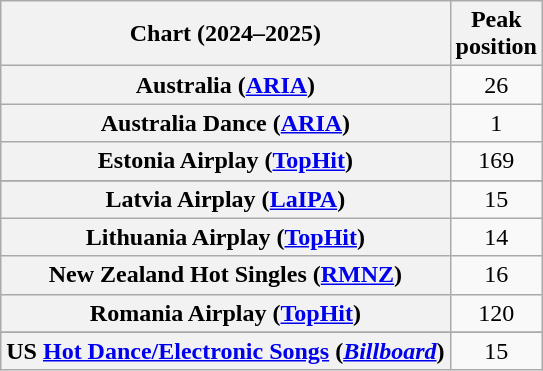<table class="wikitable sortable plainrowheaders" style="text-align:center">
<tr>
<th scope="col">Chart (2024–2025)</th>
<th scope="col">Peak<br>position</th>
</tr>
<tr>
<th scope="row">Australia (<a href='#'>ARIA</a>)</th>
<td>26</td>
</tr>
<tr>
<th scope="row">Australia Dance (<a href='#'>ARIA</a>)</th>
<td>1</td>
</tr>
<tr>
<th scope="row">Estonia Airplay (<a href='#'>TopHit</a>)</th>
<td>169</td>
</tr>
<tr>
</tr>
<tr>
<th scope="row">Latvia Airplay (<a href='#'>LaIPA</a>)</th>
<td>15</td>
</tr>
<tr>
<th scope="row">Lithuania Airplay (<a href='#'>TopHit</a>)</th>
<td>14</td>
</tr>
<tr>
<th scope="row">New Zealand Hot Singles (<a href='#'>RMNZ</a>)</th>
<td>16</td>
</tr>
<tr>
<th scope="row">Romania Airplay (<a href='#'>TopHit</a>)</th>
<td>120</td>
</tr>
<tr>
</tr>
<tr>
</tr>
<tr>
</tr>
<tr>
<th scope="row">US <a href='#'>Hot Dance/Electronic Songs</a> (<em><a href='#'>Billboard</a></em>)</th>
<td>15</td>
</tr>
</table>
